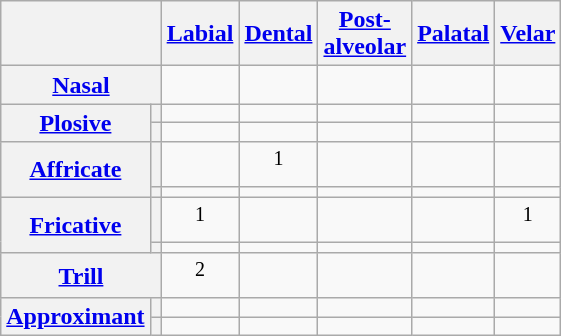<table class="wikitable" style=text-align:center>
<tr>
<th colspan=2></th>
<th><a href='#'>Labial</a></th>
<th><a href='#'>Dental</a></th>
<th><a href='#'>Post-<br>alveolar</a></th>
<th><a href='#'>Palatal</a></th>
<th><a href='#'>Velar</a></th>
</tr>
<tr>
<th colspan=2><a href='#'>Nasal</a></th>
<td></td>
<td></td>
<td></td>
<td></td>
<td></td>
</tr>
<tr>
<th rowspan=2><a href='#'>Plosive</a></th>
<th></th>
<td></td>
<td></td>
<td></td>
<td></td>
<td></td>
</tr>
<tr>
<th></th>
<td></td>
<td></td>
<td></td>
<td></td>
<td></td>
</tr>
<tr>
<th rowspan=2><a href='#'>Affricate</a></th>
<th></th>
<td></td>
<td><sup>1</sup></td>
<td></td>
<td></td>
<td></td>
</tr>
<tr>
<th></th>
<td></td>
<td></td>
<td></td>
<td></td>
<td></td>
</tr>
<tr>
<th rowspan=2><a href='#'>Fricative</a></th>
<th></th>
<td><sup>1</sup></td>
<td></td>
<td></td>
<td></td>
<td><sup>1</sup></td>
</tr>
<tr>
<th></th>
<td></td>
<td></td>
<td></td>
<td></td>
<td></td>
</tr>
<tr>
<th colspan=2><a href='#'>Trill</a></th>
<td><sup>2</sup></td>
<td></td>
<td></td>
<td></td>
<td></td>
</tr>
<tr>
<th rowspan=2><a href='#'>Approximant</a></th>
<th></th>
<td></td>
<td></td>
<td></td>
<td></td>
<td></td>
</tr>
<tr>
<th></th>
<td></td>
<td></td>
<td></td>
<td></td>
<td></td>
</tr>
</table>
